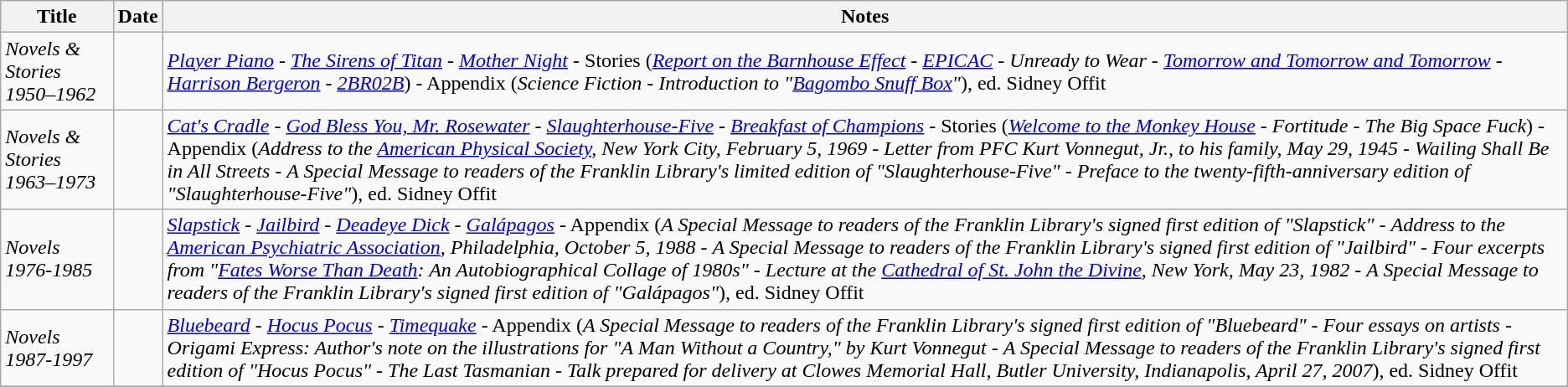<table class="wikitable sortable" border="1">
<tr>
<th>Title</th>
<th>Date</th>
<th>Notes</th>
</tr>
<tr>
<td><em>Novels & Stories 1950–1962</em></td>
<td></td>
<td><em><a href='#'>Player Piano</a></em> - <em><a href='#'>The Sirens of Titan</a></em> - <em><a href='#'>Mother Night</a></em> - Stories (<em><a href='#'>Report on the Barnhouse Effect</a></em> - <em><a href='#'>EPICAC</a></em> - <em>Unready to Wear</em> - <em><a href='#'>Tomorrow and Tomorrow and Tomorrow</a></em> - <em><a href='#'>Harrison Bergeron</a></em> - <em><a href='#'>2BR02B</a></em>) - Appendix (<em>Science Fiction</em> - <em>Introduction to "<a href='#'>Bagombo Snuff Box</a>"</em>), ed. Sidney Offit</td>
</tr>
<tr>
<td><em>Novels & Stories 1963–1973</em></td>
<td></td>
<td><em><a href='#'>Cat's Cradle</a></em> - <em><a href='#'>God Bless You, Mr. Rosewater</a></em> - <em><a href='#'>Slaughterhouse-Five</a></em> - <em><a href='#'>Breakfast of Champions</a></em> - Stories (<em><a href='#'>Welcome to the Monkey House</a></em> - <em>Fortitude</em> - <em>The Big Space Fuck</em>) - Appendix (<em>Address to the <a href='#'>American Physical Society</a>, New York City, February 5, 1969</em> - <em>Letter from PFC Kurt Vonnegut, Jr., to his family, May 29, 1945</em> - <em>Wailing Shall Be in All Streets</em> - <em>A Special Message to readers of the Franklin Library's limited edition of "Slaughterhouse-Five"</em> - <em>Preface to the twenty-fifth-anniversary edition of "Slaughterhouse-Five"</em>), ed. Sidney Offit</td>
</tr>
<tr>
<td><em>Novels 1976-1985</em></td>
<td></td>
<td><em><a href='#'>Slapstick</a></em> - <em><a href='#'>Jailbird</a></em> - <em><a href='#'>Deadeye Dick</a></em> - <em><a href='#'>Galápagos</a></em> - Appendix (<em>A Special Message to readers of the Franklin Library's signed first edition of "Slapstick"</em> - <em>Address to the <a href='#'>American Psychiatric Association</a>, Philadelphia, October 5, 1988</em> - <em>A Special Message to readers of the Franklin Library's signed first edition of "Jailbird"</em> - <em>Four excerpts from "<a href='#'>Fates Worse Than Death</a>: An Autobiographical Collage of 1980s"</em> - <em>Lecture at the <a href='#'>Cathedral of St. John the Divine</a>, New York, May 23, 1982</em> - <em>A Special Message to readers of the Franklin Library's signed first edition of "Galápagos"</em>), ed. Sidney Offit</td>
</tr>
<tr>
<td><em>Novels 1987-1997</em></td>
<td></td>
<td><em><a href='#'>Bluebeard</a></em> - <em><a href='#'>Hocus Pocus</a></em> - <em><a href='#'>Timequake</a></em> - Appendix (<em>A Special Message to readers of the Franklin Library's signed first edition of "Bluebeard"</em> - <em>Four essays on artists</em> - <em>Origami Express: Author's note on the illustrations for "A Man Without a Country," by Kurt Vonnegut</em> - <em>A Special Message to readers of the Franklin Library's signed first edition of "Hocus Pocus"</em> - <em>The Last Tasmanian</em> - <em>Talk prepared for delivery at Clowes Memorial Hall, Butler University, Indianapolis, April 27, 2007</em>), ed. Sidney Offit</td>
</tr>
<tr>
</tr>
</table>
